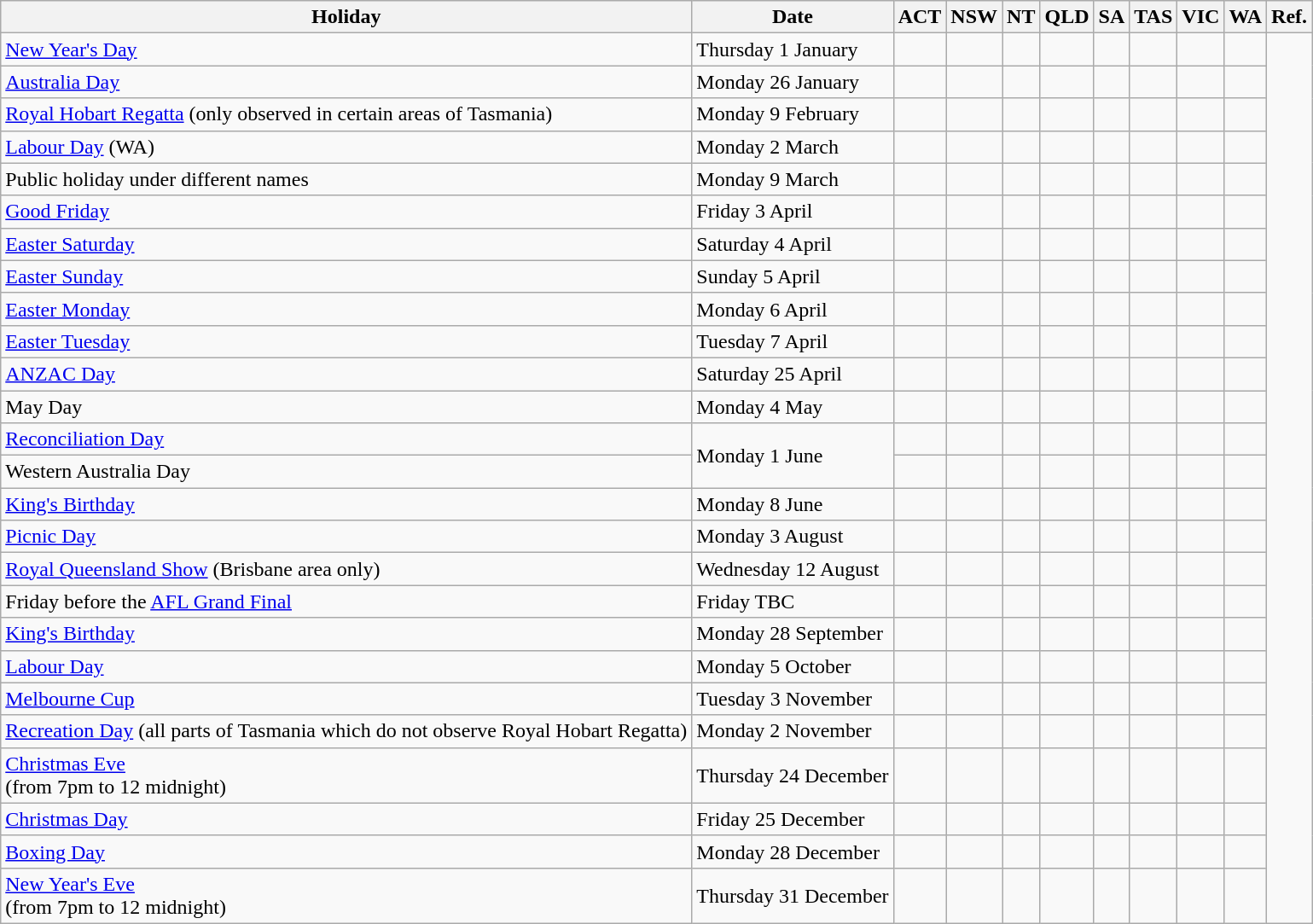<table class="wikitable">
<tr>
<th>Holiday</th>
<th>Date</th>
<th>ACT</th>
<th>NSW</th>
<th>NT</th>
<th>QLD</th>
<th>SA</th>
<th>TAS</th>
<th>VIC</th>
<th>WA</th>
<th>Ref.</th>
</tr>
<tr>
<td><a href='#'>New Year's Day</a></td>
<td>Thursday 1 January</td>
<td></td>
<td></td>
<td></td>
<td></td>
<td></td>
<td></td>
<td></td>
<td></td>
<td rowspan="27"></td>
</tr>
<tr>
<td><a href='#'>Australia Day</a></td>
<td>Monday 26 January</td>
<td></td>
<td></td>
<td></td>
<td></td>
<td></td>
<td></td>
<td></td>
<td></td>
</tr>
<tr>
<td><a href='#'>Royal Hobart Regatta</a> (only observed in certain areas of Tasmania)</td>
<td>Monday 9 February</td>
<td></td>
<td></td>
<td></td>
<td></td>
<td></td>
<td></td>
<td></td>
<td></td>
</tr>
<tr>
<td><a href='#'>Labour Day</a> (WA)</td>
<td>Monday 2 March</td>
<td></td>
<td></td>
<td></td>
<td></td>
<td></td>
<td></td>
<td></td>
<td></td>
</tr>
<tr>
<td>Public holiday under different names</td>
<td>Monday 9 March</td>
<td></td>
<td></td>
<td></td>
<td></td>
<td></td>
<td></td>
<td></td>
<td></td>
</tr>
<tr>
<td><a href='#'>Good Friday</a></td>
<td>Friday 3 April</td>
<td></td>
<td></td>
<td></td>
<td></td>
<td></td>
<td></td>
<td></td>
<td></td>
</tr>
<tr>
<td><a href='#'>Easter Saturday</a></td>
<td>Saturday 4 April</td>
<td></td>
<td></td>
<td></td>
<td></td>
<td></td>
<td></td>
<td></td>
<td></td>
</tr>
<tr>
<td><a href='#'>Easter Sunday</a></td>
<td>Sunday 5 April</td>
<td></td>
<td></td>
<td></td>
<td></td>
<td></td>
<td></td>
<td></td>
<td></td>
</tr>
<tr>
<td><a href='#'>Easter Monday</a></td>
<td>Monday 6 April</td>
<td></td>
<td></td>
<td></td>
<td></td>
<td></td>
<td></td>
<td></td>
<td></td>
</tr>
<tr>
<td><a href='#'>Easter Tuesday</a></td>
<td>Tuesday 7 April</td>
<td></td>
<td></td>
<td></td>
<td></td>
<td></td>
<td></td>
<td></td>
<td></td>
</tr>
<tr>
<td><a href='#'>ANZAC Day</a></td>
<td>Saturday 25 April</td>
<td></td>
<td></td>
<td></td>
<td></td>
<td></td>
<td></td>
<td></td>
<td></td>
</tr>
<tr>
<td>May Day</td>
<td>Monday 4 May</td>
<td></td>
<td></td>
<td></td>
<td></td>
<td></td>
<td></td>
<td></td>
<td></td>
</tr>
<tr>
<td><a href='#'>Reconciliation Day</a></td>
<td rowspan=2>Monday 1 June</td>
<td></td>
<td></td>
<td></td>
<td></td>
<td></td>
<td></td>
<td></td>
<td></td>
</tr>
<tr>
<td>Western Australia Day</td>
<td></td>
<td></td>
<td></td>
<td></td>
<td></td>
<td></td>
<td></td>
<td></td>
</tr>
<tr>
<td><a href='#'>King's Birthday</a></td>
<td>Monday 8 June</td>
<td></td>
<td></td>
<td></td>
<td></td>
<td></td>
<td></td>
<td></td>
<td></td>
</tr>
<tr>
<td><a href='#'>Picnic Day</a></td>
<td>Monday 3 August</td>
<td></td>
<td></td>
<td></td>
<td></td>
<td></td>
<td></td>
<td></td>
<td></td>
</tr>
<tr>
<td><a href='#'>Royal Queensland Show</a> (Brisbane area only)</td>
<td>Wednesday 12 August</td>
<td></td>
<td></td>
<td></td>
<td></td>
<td></td>
<td></td>
<td></td>
<td></td>
</tr>
<tr>
<td>Friday before the <a href='#'>AFL Grand Final</a></td>
<td>Friday TBC</td>
<td></td>
<td></td>
<td></td>
<td></td>
<td></td>
<td></td>
<td></td>
<td></td>
</tr>
<tr>
<td><a href='#'>King's Birthday</a></td>
<td>Monday 28 September</td>
<td></td>
<td></td>
<td></td>
<td></td>
<td></td>
<td></td>
<td></td>
<td></td>
</tr>
<tr>
<td><a href='#'>Labour Day</a></td>
<td>Monday 5 October</td>
<td></td>
<td></td>
<td></td>
<td></td>
<td></td>
<td></td>
<td></td>
<td></td>
</tr>
<tr>
<td><a href='#'>Melbourne Cup</a></td>
<td>Tuesday 3 November</td>
<td></td>
<td></td>
<td></td>
<td></td>
<td></td>
<td></td>
<td></td>
<td></td>
</tr>
<tr>
<td><a href='#'>Recreation Day</a> (all parts of Tasmania which do not observe Royal Hobart Regatta)</td>
<td>Monday 2 November</td>
<td></td>
<td></td>
<td></td>
<td></td>
<td></td>
<td></td>
<td></td>
<td></td>
</tr>
<tr>
<td><a href='#'>Christmas Eve</a><br>(from 7pm to 12 midnight)</td>
<td>Thursday 24 December</td>
<td></td>
<td></td>
<td></td>
<td></td>
<td></td>
<td></td>
<td></td>
<td></td>
</tr>
<tr>
<td><a href='#'>Christmas Day</a></td>
<td>Friday 25 December</td>
<td></td>
<td></td>
<td></td>
<td></td>
<td></td>
<td></td>
<td></td>
<td></td>
</tr>
<tr>
<td><a href='#'>Boxing Day</a></td>
<td>Monday 28 December</td>
<td></td>
<td></td>
<td></td>
<td></td>
<td></td>
<td></td>
<td></td>
<td></td>
</tr>
<tr>
<td><a href='#'>New Year's Eve</a><br>(from 7pm to 12 midnight)</td>
<td>Thursday 31 December</td>
<td></td>
<td></td>
<td></td>
<td></td>
<td></td>
<td></td>
<td></td>
<td></td>
</tr>
</table>
